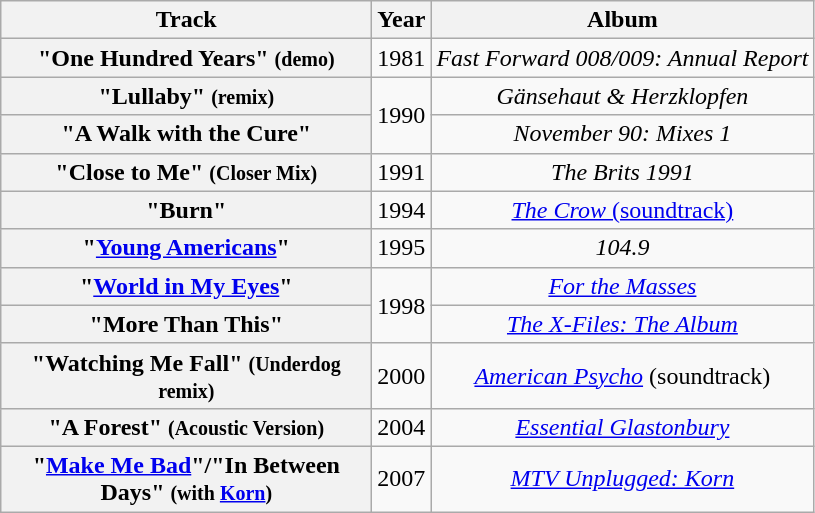<table class="wikitable plainrowheaders" style="text-align:center;">
<tr>
<th scope="col" style="width:15em;">Track</th>
<th scope="col">Year</th>
<th>Album</th>
</tr>
<tr>
<th scope="row">"One Hundred Years" <small>(demo)</small></th>
<td>1981</td>
<td><em>Fast Forward 008/009: Annual Report</em></td>
</tr>
<tr>
<th scope="row">"Lullaby" <small>(remix)</small></th>
<td rowspan="2">1990</td>
<td><em>Gänsehaut & Herzklopfen</em></td>
</tr>
<tr>
<th scope="row">"A Walk with the Cure"</th>
<td><em>November 90: Mixes 1</em></td>
</tr>
<tr>
<th scope="row">"Close to Me" <small>(Closer Mix)</small></th>
<td>1991</td>
<td><em>The Brits 1991</em></td>
</tr>
<tr>
<th scope="row">"Burn"</th>
<td>1994</td>
<td><a href='#'><em>The Crow</em> (soundtrack)</a></td>
</tr>
<tr>
<th scope="row">"<a href='#'>Young Americans</a>"</th>
<td>1995</td>
<td><em>104.9</em></td>
</tr>
<tr>
<th scope="row">"<a href='#'>World in My Eyes</a>"</th>
<td rowspan="2">1998</td>
<td><em><a href='#'>For the Masses</a></em></td>
</tr>
<tr>
<th scope="row">"More Than This"</th>
<td><em><a href='#'>The X-Files: The Album</a></em></td>
</tr>
<tr>
<th scope="row">"Watching Me Fall" <small>(Underdog remix)</small></th>
<td>2000</td>
<td><em><a href='#'>American Psycho</a></em> (soundtrack)</td>
</tr>
<tr>
<th scope="row">"A Forest" <small>(Acoustic Version)</small></th>
<td>2004</td>
<td><em><a href='#'>Essential Glastonbury</a></em></td>
</tr>
<tr>
<th scope="row">"<a href='#'>Make Me Bad</a>"/"In Between Days" <small>(with <a href='#'>Korn</a>)</small></th>
<td>2007</td>
<td><em><a href='#'>MTV Unplugged: Korn</a></em></td>
</tr>
</table>
